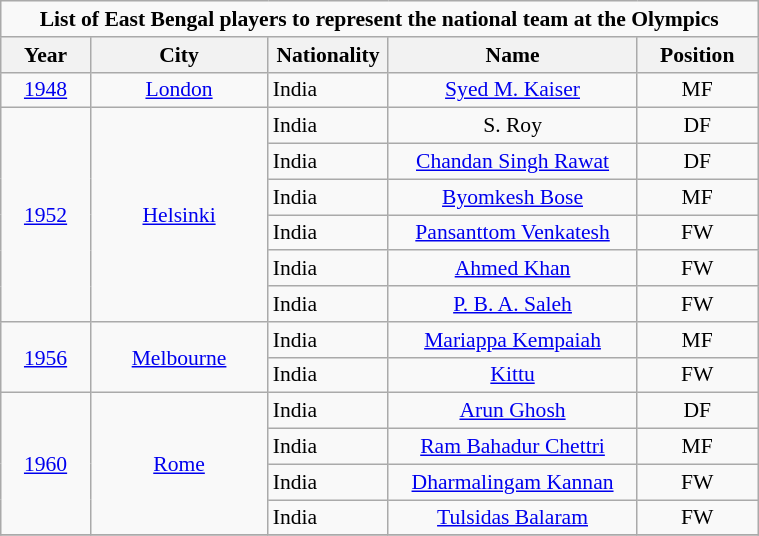<table class="wikitable" style="font-size:90%; width:40%; text-align:center">
<tr>
<td Colspan="6"><strong>List of East Bengal players to represent the national team at the Olympics</strong></td>
</tr>
<tr>
<th width="5%">Year</th>
<th width="10%">City</th>
<th width="1%">Nationality</th>
<th width="15%">Name</th>
<th width="5%">Position</th>
</tr>
<tr>
<td><a href='#'>1948</a></td>
<td><a href='#'>London</a></td>
<td align="left"> India</td>
<td><a href='#'>Syed M. Kaiser</a></td>
<td>MF</td>
</tr>
<tr>
<td rowspan="6"><a href='#'>1952</a></td>
<td rowspan="6"><a href='#'>Helsinki</a></td>
<td align="left"> India</td>
<td>S. Roy</td>
<td>DF</td>
</tr>
<tr>
<td align="left"> India</td>
<td><a href='#'>Chandan Singh Rawat</a></td>
<td>DF</td>
</tr>
<tr>
<td align="left"> India</td>
<td><a href='#'>Byomkesh Bose</a></td>
<td>MF</td>
</tr>
<tr>
<td align="left"> India</td>
<td><a href='#'>Pansanttom Venkatesh</a></td>
<td>FW</td>
</tr>
<tr>
<td align="left"> India</td>
<td><a href='#'>Ahmed Khan</a></td>
<td>FW</td>
</tr>
<tr>
<td align="left"> India</td>
<td><a href='#'>P. B. A. Saleh</a></td>
<td>FW</td>
</tr>
<tr>
<td rowspan="2"><a href='#'>1956</a></td>
<td rowspan="2"><a href='#'>Melbourne</a></td>
<td align="left"> India</td>
<td><a href='#'>Mariappa Kempaiah</a></td>
<td>MF</td>
</tr>
<tr>
<td align="left"> India</td>
<td><a href='#'>Kittu</a></td>
<td>FW</td>
</tr>
<tr>
<td rowspan="4"><a href='#'>1960</a></td>
<td rowspan="4"><a href='#'>Rome</a></td>
<td align="left"> India</td>
<td><a href='#'>Arun Ghosh</a></td>
<td>DF</td>
</tr>
<tr>
<td align="left"> India</td>
<td><a href='#'>Ram Bahadur Chettri</a></td>
<td>MF</td>
</tr>
<tr>
<td align="left"> India</td>
<td><a href='#'>Dharmalingam Kannan</a></td>
<td>FW</td>
</tr>
<tr>
<td align="left"> India</td>
<td><a href='#'>Tulsidas Balaram</a></td>
<td>FW</td>
</tr>
<tr>
</tr>
</table>
